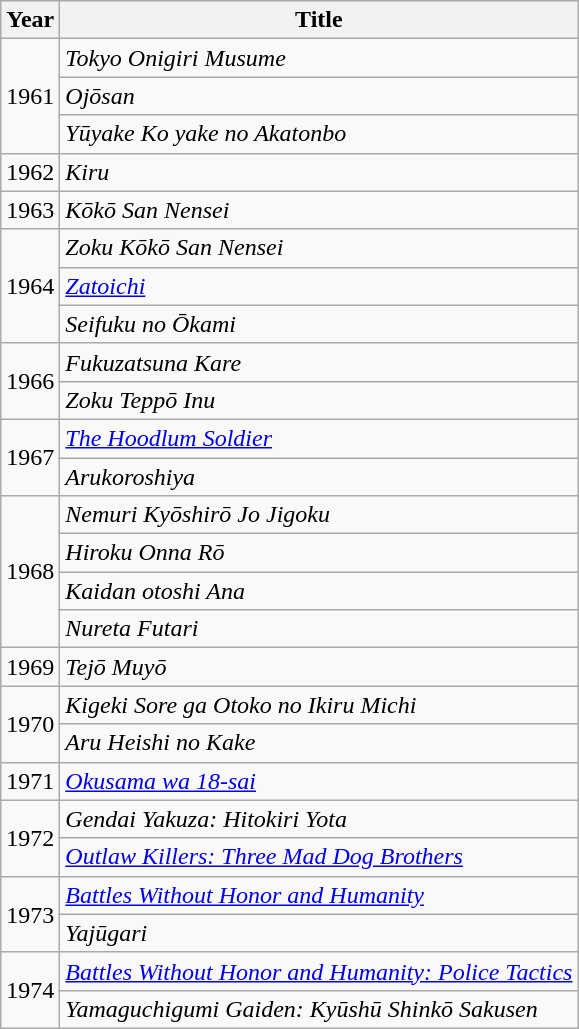<table class="wikitable">
<tr>
<th>Year</th>
<th>Title</th>
</tr>
<tr>
<td rowspan="3">1961</td>
<td><em>Tokyo Onigiri Musume</em></td>
</tr>
<tr>
<td><em>Ojōsan</em></td>
</tr>
<tr>
<td><em>Yūyake Ko yake no Akatonbo</em></td>
</tr>
<tr>
<td>1962</td>
<td><em>Kiru</em></td>
</tr>
<tr>
<td>1963</td>
<td><em>Kōkō San Nensei</em></td>
</tr>
<tr>
<td rowspan="3">1964</td>
<td><em>Zoku Kōkō San Nensei</em></td>
</tr>
<tr>
<td><em><a href='#'>Zatoichi</a></em></td>
</tr>
<tr>
<td><em>Seifuku no Ōkami</em></td>
</tr>
<tr>
<td rowspan="2">1966</td>
<td><em>Fukuzatsuna Kare</em></td>
</tr>
<tr>
<td><em>Zoku Teppō Inu</em></td>
</tr>
<tr>
<td rowspan="2">1967</td>
<td><em><a href='#'>The Hoodlum Soldier</a></em></td>
</tr>
<tr>
<td><em>Arukoroshiya</em></td>
</tr>
<tr>
<td rowspan="4">1968</td>
<td><em>Nemuri Kyōshirō Jo Jigoku</em></td>
</tr>
<tr>
<td><em>Hiroku Onna Rō</em></td>
</tr>
<tr>
<td><em>Kaidan otoshi Ana</em></td>
</tr>
<tr>
<td><em>Nureta Futari</em></td>
</tr>
<tr>
<td>1969</td>
<td><em>Tejō Muyō</em></td>
</tr>
<tr>
<td rowspan="2">1970</td>
<td><em>Kigeki Sore ga Otoko no Ikiru Michi</em></td>
</tr>
<tr>
<td><em>Aru Heishi no Kake</em></td>
</tr>
<tr>
<td>1971</td>
<td><em><a href='#'>Okusama wa 18-sai</a></em></td>
</tr>
<tr>
<td rowspan="2">1972</td>
<td><em>Gendai Yakuza: Hitokiri Yota</em></td>
</tr>
<tr>
<td><em><a href='#'>Outlaw Killers: Three Mad Dog Brothers</a></em></td>
</tr>
<tr>
<td rowspan="2">1973</td>
<td><em><a href='#'>Battles Without Honor and Humanity</a></em></td>
</tr>
<tr>
<td><em>Yajūgari</em></td>
</tr>
<tr>
<td rowspan="2">1974</td>
<td><em><a href='#'>Battles Without Honor and Humanity: Police Tactics</a></em></td>
</tr>
<tr>
<td><em>Yamaguchigumi Gaiden: Kyūshū Shinkō Sakusen</em></td>
</tr>
</table>
